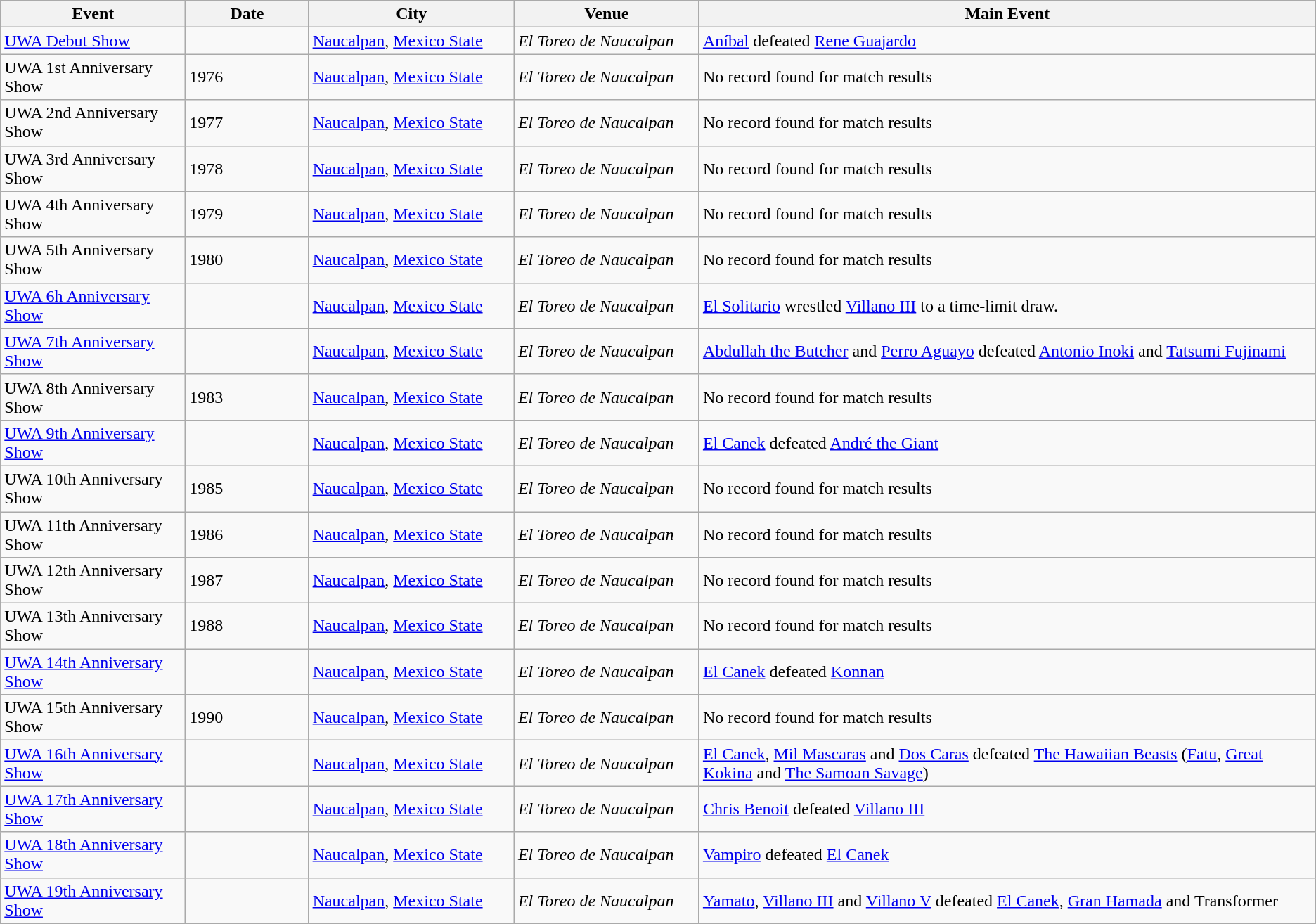<table class="wikitable" align="center">
<tr>
<th width="9%">Event</th>
<th width="6%">Date</th>
<th width="10%">City</th>
<th width="9%">Venue</th>
<th width="30%">Main Event</th>
</tr>
<tr>
<td><a href='#'>UWA Debut Show</a></td>
<td></td>
<td><a href='#'>Naucalpan</a>, <a href='#'>Mexico State</a></td>
<td><em>El Toreo de Naucalpan</em></td>
<td><a href='#'>Aníbal</a> defeated <a href='#'>Rene Guajardo</a></td>
</tr>
<tr>
<td>UWA 1st Anniversary Show</td>
<td>1976</td>
<td><a href='#'>Naucalpan</a>, <a href='#'>Mexico State</a></td>
<td><em>El Toreo de Naucalpan</em></td>
<td>No record found for match results</td>
</tr>
<tr>
<td>UWA 2nd Anniversary Show</td>
<td>1977</td>
<td><a href='#'>Naucalpan</a>, <a href='#'>Mexico State</a></td>
<td><em>El Toreo de Naucalpan</em></td>
<td>No record found for match results</td>
</tr>
<tr>
<td>UWA 3rd Anniversary Show</td>
<td>1978</td>
<td><a href='#'>Naucalpan</a>, <a href='#'>Mexico State</a></td>
<td><em>El Toreo de Naucalpan</em></td>
<td>No record found for match results</td>
</tr>
<tr>
<td>UWA 4th Anniversary Show</td>
<td>1979</td>
<td><a href='#'>Naucalpan</a>, <a href='#'>Mexico State</a></td>
<td><em>El Toreo de Naucalpan</em></td>
<td>No record found for match results</td>
</tr>
<tr>
<td>UWA 5th Anniversary Show</td>
<td>1980</td>
<td><a href='#'>Naucalpan</a>, <a href='#'>Mexico State</a></td>
<td><em>El Toreo de Naucalpan</em></td>
<td>No record found for match results</td>
</tr>
<tr>
<td><a href='#'>UWA 6h Anniversary Show</a></td>
<td></td>
<td><a href='#'>Naucalpan</a>, <a href='#'>Mexico State</a></td>
<td><em>El Toreo de Naucalpan</em></td>
<td><a href='#'>El Solitario</a> wrestled <a href='#'>Villano III</a> to a time-limit draw.</td>
</tr>
<tr>
<td><a href='#'>UWA 7th Anniversary Show</a></td>
<td></td>
<td><a href='#'>Naucalpan</a>, <a href='#'>Mexico State</a></td>
<td><em>El Toreo de Naucalpan</em></td>
<td><a href='#'>Abdullah the Butcher</a> and <a href='#'>Perro Aguayo</a> defeated <a href='#'>Antonio Inoki</a> and <a href='#'>Tatsumi Fujinami</a></td>
</tr>
<tr>
<td>UWA 8th Anniversary Show</td>
<td>1983</td>
<td><a href='#'>Naucalpan</a>, <a href='#'>Mexico State</a></td>
<td><em>El Toreo de Naucalpan</em></td>
<td>No record found for match results</td>
</tr>
<tr>
<td><a href='#'>UWA 9th Anniversary Show</a></td>
<td></td>
<td><a href='#'>Naucalpan</a>, <a href='#'>Mexico State</a></td>
<td><em>El Toreo de Naucalpan</em></td>
<td><a href='#'>El Canek</a> defeated <a href='#'>André the Giant</a></td>
</tr>
<tr>
<td>UWA 10th Anniversary Show</td>
<td>1985</td>
<td><a href='#'>Naucalpan</a>, <a href='#'>Mexico State</a></td>
<td><em>El Toreo de Naucalpan</em></td>
<td>No record found for match results</td>
</tr>
<tr>
<td>UWA 11th Anniversary Show</td>
<td>1986</td>
<td><a href='#'>Naucalpan</a>, <a href='#'>Mexico State</a></td>
<td><em>El Toreo de Naucalpan</em></td>
<td>No record found for match results</td>
</tr>
<tr>
<td>UWA 12th Anniversary Show</td>
<td>1987</td>
<td><a href='#'>Naucalpan</a>, <a href='#'>Mexico State</a></td>
<td><em>El Toreo de Naucalpan</em></td>
<td>No record found for match results</td>
</tr>
<tr>
<td>UWA 13th Anniversary Show</td>
<td>1988</td>
<td><a href='#'>Naucalpan</a>, <a href='#'>Mexico State</a></td>
<td><em>El Toreo de Naucalpan</em></td>
<td>No record found for match results</td>
</tr>
<tr>
<td><a href='#'>UWA 14th Anniversary Show</a></td>
<td></td>
<td><a href='#'>Naucalpan</a>, <a href='#'>Mexico State</a></td>
<td><em>El Toreo de Naucalpan</em></td>
<td><a href='#'>El Canek</a> defeated <a href='#'>Konnan</a></td>
</tr>
<tr>
<td>UWA 15th Anniversary Show</td>
<td>1990</td>
<td><a href='#'>Naucalpan</a>, <a href='#'>Mexico State</a></td>
<td><em>El Toreo de Naucalpan</em></td>
<td>No record found for match results</td>
</tr>
<tr>
<td><a href='#'>UWA 16th Anniversary Show</a></td>
<td></td>
<td><a href='#'>Naucalpan</a>, <a href='#'>Mexico State</a></td>
<td><em>El Toreo de Naucalpan</em></td>
<td><a href='#'>El Canek</a>, <a href='#'>Mil Mascaras</a> and <a href='#'>Dos Caras</a> defeated <a href='#'>The Hawaiian Beasts</a> (<a href='#'>Fatu</a>, <a href='#'>Great Kokina</a> and <a href='#'>The Samoan Savage</a>)</td>
</tr>
<tr>
<td><a href='#'>UWA 17th Anniversary Show</a></td>
<td></td>
<td><a href='#'>Naucalpan</a>, <a href='#'>Mexico State</a></td>
<td><em>El Toreo de Naucalpan</em></td>
<td><a href='#'>Chris Benoit</a> defeated <a href='#'>Villano III</a></td>
</tr>
<tr>
<td><a href='#'>UWA 18th Anniversary Show</a></td>
<td></td>
<td><a href='#'>Naucalpan</a>, <a href='#'>Mexico State</a></td>
<td><em>El Toreo de Naucalpan</em></td>
<td><a href='#'>Vampiro</a> defeated <a href='#'>El Canek</a></td>
</tr>
<tr>
<td><a href='#'>UWA 19th Anniversary Show</a></td>
<td></td>
<td><a href='#'>Naucalpan</a>, <a href='#'>Mexico State</a></td>
<td><em>El Toreo de Naucalpan</em></td>
<td><a href='#'>Yamato</a>, <a href='#'>Villano III</a> and <a href='#'>Villano V</a> defeated <a href='#'>El Canek</a>, <a href='#'>Gran Hamada</a> and Transformer</td>
</tr>
</table>
